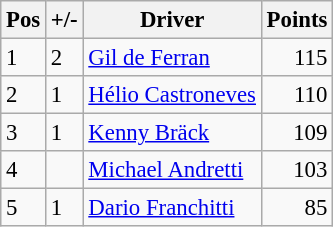<table class="wikitable" style="font-size: 95%;">
<tr>
<th>Pos</th>
<th>+/-</th>
<th>Driver</th>
<th>Points</th>
</tr>
<tr>
<td>1</td>
<td align="left"> 2</td>
<td> <a href='#'>Gil de Ferran</a></td>
<td align="right">115</td>
</tr>
<tr>
<td>2</td>
<td align="left"> 1</td>
<td> <a href='#'>Hélio Castroneves</a></td>
<td align="right">110</td>
</tr>
<tr>
<td>3</td>
<td align="left"> 1</td>
<td> <a href='#'>Kenny Bräck</a></td>
<td align="right">109</td>
</tr>
<tr>
<td>4</td>
<td align="left"></td>
<td> <a href='#'>Michael Andretti</a></td>
<td align="right">103</td>
</tr>
<tr>
<td>5</td>
<td align="left"> 1</td>
<td> <a href='#'>Dario Franchitti</a></td>
<td align="right">85</td>
</tr>
</table>
